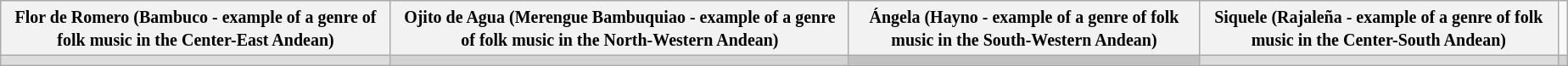<table class="wikitable" style="text-align:right;  float:right; margin-left:1em">
<tr>
<th align=right><small> Flor de Romero (Bambuco - example of a genre of folk music in the Center-East Andean)</small></th>
<th align=right><small> Ojito de Agua (Merengue Bambuquiao - example of a genre of folk music in the North-Western Andean)</small></th>
<th align=right><small> Ángela (Hayno - example of a genre of folk music in the South-Western Andean)</small></th>
<th align=right><small> Siquele (Rajaleña - example of a genre of folk music in the Center-South Andean)</small></th>
</tr>
<tr>
<td style="text-align:left; background:#dcdcdc;"></td>
<td style="text-align:left; background:#d3d3d3;"></td>
<td style="text-align:left; background:silver;"></td>
<td style="text-align:left; background:#dcdcdc;"></td>
<td style="text-align:left; background:#d3d3d3;"></td>
</tr>
</table>
